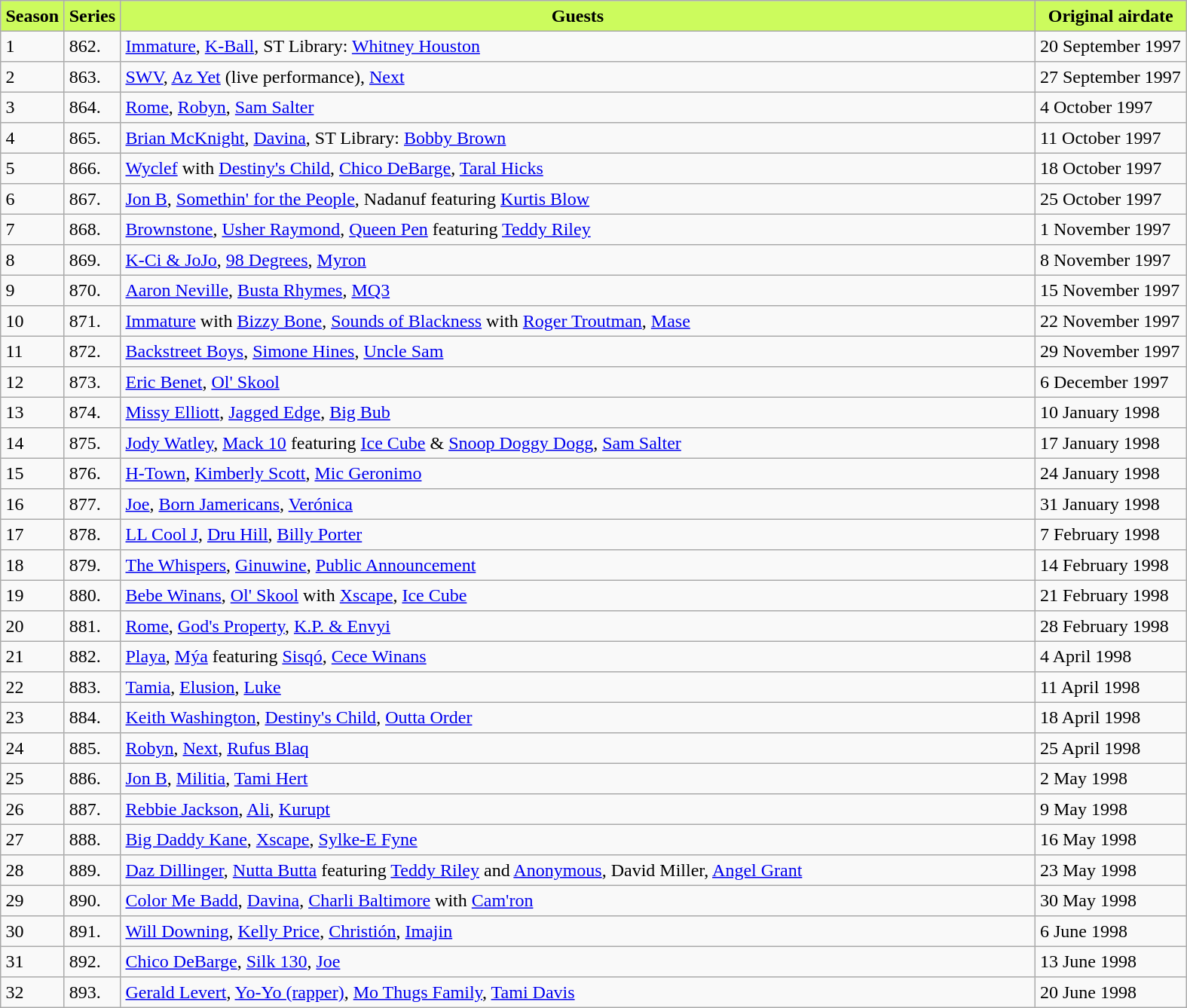<table class="toccolours" border="2" cellpadding="4" cellspacing="0" style="margin: 1em 1em 1em 0; background: #f9f9f9; border: 1px #aaa solid; border-collapse: collapse">
<tr style="vertical-align: top; text-align: center; background-color:#CCFB5D">
<th><strong>Season</strong></th>
<th><strong>Series</strong></th>
<th style="width:800px;"><strong>Guests</strong></th>
<th style="width:125px;"><strong>Original airdate</strong></th>
</tr>
<tr>
<td>1</td>
<td>862.</td>
<td><a href='#'>Immature</a>, <a href='#'>K-Ball</a>, ST Library: <a href='#'>Whitney Houston</a></td>
<td>20 September 1997</td>
</tr>
<tr>
<td>2</td>
<td>863.</td>
<td><a href='#'>SWV</a>, <a href='#'>Az Yet</a> (live performance), <a href='#'>Next</a></td>
<td>27 September 1997</td>
</tr>
<tr>
<td>3</td>
<td>864.</td>
<td><a href='#'>Rome</a>, <a href='#'>Robyn</a>, <a href='#'>Sam Salter</a></td>
<td>4 October 1997</td>
</tr>
<tr>
<td>4</td>
<td>865.</td>
<td><a href='#'>Brian McKnight</a>, <a href='#'>Davina</a>, ST Library: <a href='#'>Bobby Brown</a></td>
<td>11 October 1997</td>
</tr>
<tr>
<td>5</td>
<td>866.</td>
<td><a href='#'>Wyclef</a> with <a href='#'>Destiny's Child</a>, <a href='#'>Chico DeBarge</a>, <a href='#'>Taral Hicks</a></td>
<td>18 October 1997</td>
</tr>
<tr>
<td>6</td>
<td>867.</td>
<td><a href='#'>Jon B</a>, <a href='#'>Somethin' for the People</a>, Nadanuf featuring <a href='#'>Kurtis Blow</a></td>
<td>25 October 1997</td>
</tr>
<tr>
<td>7</td>
<td>868.</td>
<td><a href='#'>Brownstone</a>, <a href='#'>Usher Raymond</a>, <a href='#'>Queen Pen</a> featuring <a href='#'>Teddy Riley</a></td>
<td>1 November 1997</td>
</tr>
<tr>
<td>8</td>
<td>869.</td>
<td><a href='#'>K-Ci & JoJo</a>, <a href='#'>98 Degrees</a>, <a href='#'>Myron</a></td>
<td>8 November 1997</td>
</tr>
<tr>
<td>9</td>
<td>870.</td>
<td><a href='#'>Aaron Neville</a>, <a href='#'>Busta Rhymes</a>, <a href='#'>MQ3</a></td>
<td>15 November 1997</td>
</tr>
<tr>
<td>10</td>
<td>871.</td>
<td><a href='#'>Immature</a> with <a href='#'>Bizzy Bone</a>, <a href='#'>Sounds of Blackness</a> with <a href='#'>Roger Troutman</a>, <a href='#'>Mase</a></td>
<td>22 November 1997</td>
</tr>
<tr>
<td>11</td>
<td>872.</td>
<td><a href='#'>Backstreet Boys</a>, <a href='#'>Simone Hines</a>, <a href='#'>Uncle Sam</a></td>
<td>29 November 1997</td>
</tr>
<tr>
<td>12</td>
<td>873.</td>
<td><a href='#'>Eric Benet</a>, <a href='#'>Ol' Skool</a></td>
<td>6 December 1997</td>
</tr>
<tr>
<td>13</td>
<td>874.</td>
<td><a href='#'>Missy Elliott</a>, <a href='#'>Jagged Edge</a>, <a href='#'>Big Bub</a></td>
<td>10 January 1998</td>
</tr>
<tr>
<td>14</td>
<td>875.</td>
<td><a href='#'>Jody Watley</a>, <a href='#'>Mack 10</a> featuring <a href='#'>Ice Cube</a> & <a href='#'>Snoop Doggy Dogg</a>, <a href='#'>Sam Salter</a></td>
<td>17 January 1998</td>
</tr>
<tr>
<td>15</td>
<td>876.</td>
<td><a href='#'>H-Town</a>, <a href='#'>Kimberly Scott</a>, <a href='#'>Mic Geronimo</a></td>
<td>24 January 1998</td>
</tr>
<tr>
<td>16</td>
<td>877.</td>
<td><a href='#'>Joe</a>, <a href='#'>Born Jamericans</a>, <a href='#'>Verónica</a></td>
<td>31 January 1998</td>
</tr>
<tr>
<td>17</td>
<td>878.</td>
<td><a href='#'>LL Cool J</a>, <a href='#'>Dru Hill</a>, <a href='#'>Billy Porter</a></td>
<td>7 February 1998</td>
</tr>
<tr>
<td>18</td>
<td>879.</td>
<td><a href='#'>The Whispers</a>, <a href='#'>Ginuwine</a>, <a href='#'>Public Announcement</a></td>
<td>14 February 1998</td>
</tr>
<tr>
<td>19</td>
<td>880.</td>
<td><a href='#'>Bebe Winans</a>, <a href='#'>Ol' Skool</a> with <a href='#'>Xscape</a>, <a href='#'>Ice Cube</a></td>
<td>21 February 1998</td>
</tr>
<tr>
<td>20</td>
<td>881.</td>
<td><a href='#'>Rome</a>, <a href='#'>God's Property</a>, <a href='#'>K.P. & Envyi</a></td>
<td>28 February 1998</td>
</tr>
<tr>
<td>21</td>
<td>882.</td>
<td><a href='#'>Playa</a>, <a href='#'>Mýa</a> featuring <a href='#'>Sisqó</a>, <a href='#'>Cece Winans</a></td>
<td>4 April 1998</td>
</tr>
<tr>
<td>22</td>
<td>883.</td>
<td><a href='#'>Tamia</a>, <a href='#'>Elusion</a>, <a href='#'>Luke</a></td>
<td>11 April 1998</td>
</tr>
<tr>
<td>23</td>
<td>884.</td>
<td><a href='#'>Keith Washington</a>, <a href='#'>Destiny's Child</a>, <a href='#'>Outta Order</a></td>
<td>18 April 1998</td>
</tr>
<tr>
<td>24</td>
<td>885.</td>
<td><a href='#'>Robyn</a>, <a href='#'>Next</a>, <a href='#'>Rufus Blaq</a></td>
<td>25 April 1998</td>
</tr>
<tr>
<td>25</td>
<td>886.</td>
<td><a href='#'>Jon B</a>, <a href='#'>Militia</a>, <a href='#'>Tami Hert</a></td>
<td>2 May 1998</td>
</tr>
<tr>
<td>26</td>
<td>887.</td>
<td><a href='#'>Rebbie Jackson</a>, <a href='#'>Ali</a>, <a href='#'>Kurupt</a></td>
<td>9 May 1998</td>
</tr>
<tr>
<td>27</td>
<td>888.</td>
<td><a href='#'>Big Daddy Kane</a>, <a href='#'>Xscape</a>, <a href='#'>Sylke-E Fyne</a></td>
<td>16 May 1998</td>
</tr>
<tr>
<td>28</td>
<td>889.</td>
<td><a href='#'>Daz Dillinger</a>, <a href='#'>Nutta Butta</a> featuring <a href='#'>Teddy Riley</a> and <a href='#'>Anonymous</a>, David Miller, <a href='#'>Angel Grant</a></td>
<td>23 May 1998</td>
</tr>
<tr>
<td>29</td>
<td>890.</td>
<td><a href='#'>Color Me Badd</a>, <a href='#'>Davina</a>, <a href='#'>Charli Baltimore</a> with <a href='#'>Cam'ron</a></td>
<td>30 May 1998</td>
</tr>
<tr>
<td>30</td>
<td>891.</td>
<td><a href='#'>Will Downing</a>, <a href='#'>Kelly Price</a>, <a href='#'>Christión</a>, <a href='#'>Imajin</a></td>
<td>6 June 1998</td>
</tr>
<tr>
<td>31</td>
<td>892.</td>
<td><a href='#'>Chico DeBarge</a>, <a href='#'>Silk 130</a>, <a href='#'>Joe</a></td>
<td>13 June 1998</td>
</tr>
<tr>
<td>32</td>
<td>893.</td>
<td><a href='#'>Gerald Levert</a>, <a href='#'>Yo-Yo (rapper)</a>, <a href='#'>Mo Thugs Family</a>, <a href='#'>Tami Davis</a></td>
<td>20 June 1998</td>
</tr>
</table>
